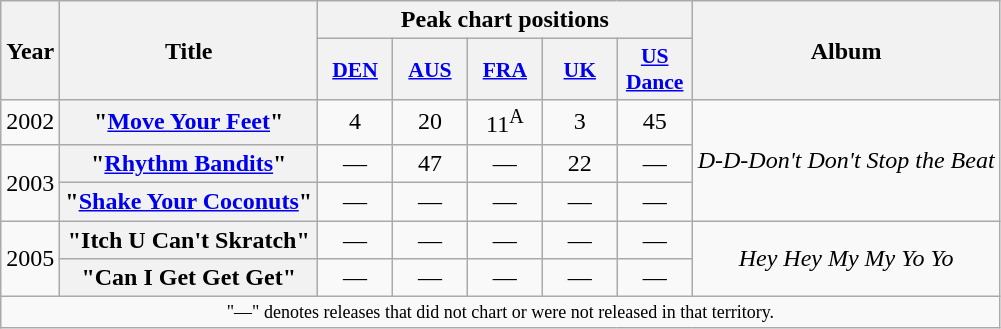<table class="wikitable plainrowheaders" style="text-align:center;">
<tr>
<th rowspan="2">Year</th>
<th rowspan="2">Title</th>
<th colspan="5">Peak chart positions</th>
<th rowspan="2">Album</th>
</tr>
<tr>
<th style="width:3em;font-size:90%"><a href='#'>DEN</a><br></th>
<th style="width:3em;font-size:90%"><a href='#'>AUS</a><br></th>
<th style="width:3em;font-size:90%"><a href='#'>FRA</a><br></th>
<th style="width:3em;font-size:90%"><a href='#'>UK</a><br></th>
<th style="width:3em;font-size:90%"><a href='#'>US Dance</a><br></th>
</tr>
<tr>
<td>2002</td>
<th scope="row">"<a href='#'>Move Your Feet</a>"</th>
<td>4</td>
<td>20</td>
<td>11<sup>A</sup></td>
<td>3</td>
<td>45</td>
<td align="center" rowspan=3><em>D-D-Don't Don't Stop the Beat</em></td>
</tr>
<tr>
<td rowspan=2>2003</td>
<th scope="row">"<a href='#'>Rhythm Bandits</a>"</th>
<td>—</td>
<td>47</td>
<td>—</td>
<td>22</td>
<td>—</td>
</tr>
<tr>
<th scope="row">"<a href='#'>Shake Your Coconuts</a>"</th>
<td>—</td>
<td>—</td>
<td>—</td>
<td>—</td>
<td>—</td>
</tr>
<tr>
<td rowspan=2>2005</td>
<th scope="row">"Itch U Can't Skratch"</th>
<td>—</td>
<td>—</td>
<td>—</td>
<td>—</td>
<td>—</td>
<td align="center" rowspan=2><em>Hey Hey My My Yo Yo</em></td>
</tr>
<tr>
<th scope="row">"Can I Get Get Get"</th>
<td>—</td>
<td>—</td>
<td>—</td>
<td>—</td>
<td>—</td>
</tr>
<tr>
<td colspan="8" style="text-align:center; font-size:9pt;">"—" denotes releases that did not chart or were not released in that territory.</td>
</tr>
</table>
